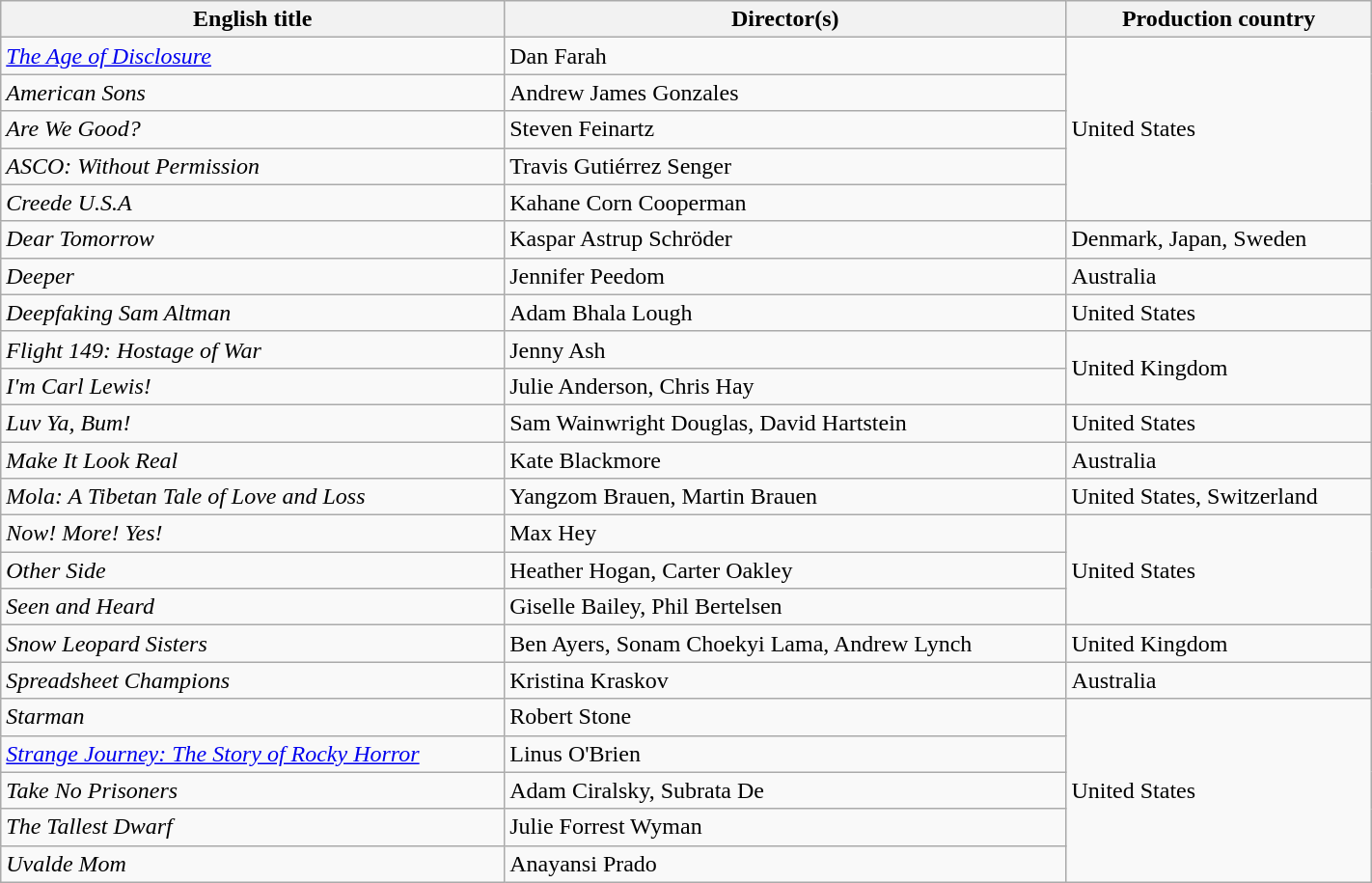<table class="wikitable plainrowheaders" style="width:75%; margin-bottom:4px">
<tr>
<th scope="col">English title</th>
<th scope="col">Director(s)</th>
<th scope="col">Production country</th>
</tr>
<tr>
<td scope="row"><em><a href='#'>The Age of Disclosure</a></em></td>
<td>Dan Farah</td>
<td rowspan="5">United States</td>
</tr>
<tr>
<td scope="row"><em>American Sons</em></td>
<td>Andrew James Gonzales</td>
</tr>
<tr>
<td scope="row"><em>Are We Good?</em></td>
<td>Steven Feinartz</td>
</tr>
<tr>
<td scope="row"><em>ASCO: Without Permission</em></td>
<td>Travis Gutiérrez Senger</td>
</tr>
<tr>
<td scope="row"><em>Creede U.S.A</em></td>
<td>Kahane Corn Cooperman</td>
</tr>
<tr>
<td scope="row"><em>Dear Tomorrow</em></td>
<td>Kaspar Astrup Schröder</td>
<td>Denmark, Japan, Sweden</td>
</tr>
<tr>
<td scope="row"><em>Deeper</em></td>
<td>Jennifer Peedom</td>
<td>Australia</td>
</tr>
<tr>
<td scope="row"><em>Deepfaking Sam Altman</em></td>
<td>Adam Bhala Lough</td>
<td>United States</td>
</tr>
<tr>
<td scope="row"><em>Flight 149: Hostage of War</em></td>
<td>Jenny Ash</td>
<td rowspan="2">United Kingdom</td>
</tr>
<tr>
<td scope="row"><em>I'm Carl Lewis!</em></td>
<td>Julie Anderson, Chris Hay</td>
</tr>
<tr>
<td scope="row"><em>Luv Ya, Bum!</em></td>
<td>Sam Wainwright Douglas, David Hartstein</td>
<td>United States</td>
</tr>
<tr>
<td scope="row"><em>Make It Look Real</em></td>
<td>Kate Blackmore</td>
<td>Australia</td>
</tr>
<tr>
<td scope="row"><em>Mola: A Tibetan Tale of Love and Loss</em></td>
<td>Yangzom Brauen, Martin Brauen</td>
<td>United States, Switzerland</td>
</tr>
<tr>
<td scope="row"><em>Now! More! Yes!</em></td>
<td>Max Hey</td>
<td rowspan="3">United States</td>
</tr>
<tr>
<td scope="row"><em>Other Side</em></td>
<td>Heather Hogan, Carter Oakley</td>
</tr>
<tr>
<td scope="row"><em>Seen and Heard</em></td>
<td>Giselle Bailey, Phil Bertelsen</td>
</tr>
<tr>
<td scope="row"><em>Snow Leopard Sisters</em></td>
<td>Ben Ayers, Sonam Choekyi Lama, Andrew Lynch</td>
<td>United Kingdom</td>
</tr>
<tr>
<td scope="row"><em>Spreadsheet Champions</em></td>
<td>Kristina Kraskov</td>
<td>Australia</td>
</tr>
<tr>
<td scope="row"><em>Starman</em></td>
<td>Robert Stone</td>
<td rowspan="5">United States</td>
</tr>
<tr>
<td scope="row"><em><a href='#'>Strange Journey: The Story of Rocky Horror</a></em></td>
<td>Linus O'Brien</td>
</tr>
<tr>
<td scope="row"><em>Take No Prisoners</em></td>
<td>Adam Ciralsky, Subrata De</td>
</tr>
<tr>
<td scope="row"><em>The Tallest Dwarf</em></td>
<td>Julie Forrest Wyman</td>
</tr>
<tr>
<td scope="row"><em>Uvalde Mom</em></td>
<td>Anayansi Prado</td>
</tr>
</table>
